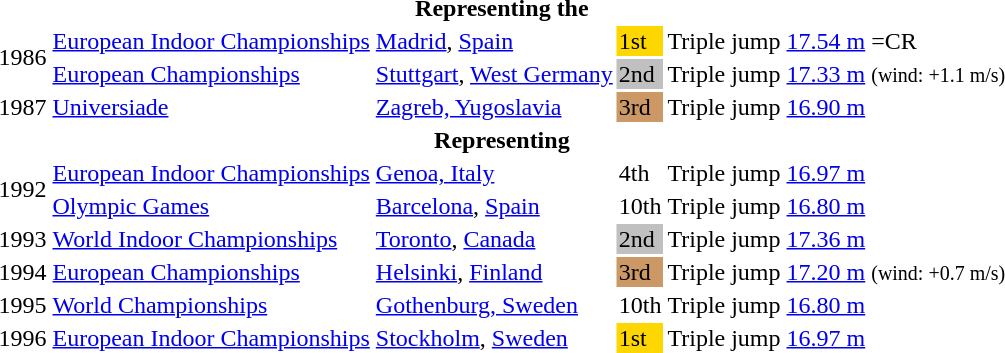<table>
<tr>
<th colspan="6">Representing the </th>
</tr>
<tr>
<td rowspan=2>1986</td>
<td><a href='#'>European Indoor Championships</a></td>
<td><a href='#'>Madrid</a>, <a href='#'>Spain</a></td>
<td bgcolor="gold">1st</td>
<td>Triple jump</td>
<td><a href='#'>17.54 m</a> =CR</td>
</tr>
<tr>
<td><a href='#'>European Championships</a></td>
<td><a href='#'>Stuttgart</a>, <a href='#'>West Germany</a></td>
<td bgcolor="silver">2nd</td>
<td>Triple jump</td>
<td><a href='#'>17.33 m</a> <small>(wind: +1.1 m/s)</small></td>
</tr>
<tr>
<td>1987</td>
<td><a href='#'>Universiade</a></td>
<td><a href='#'>Zagreb, Yugoslavia</a></td>
<td bgcolor=cc9966>3rd</td>
<td>Triple jump</td>
<td><a href='#'>16.90 m</a></td>
</tr>
<tr>
<th colspan="6">Representing </th>
</tr>
<tr>
<td rowspan=2>1992</td>
<td><a href='#'>European Indoor Championships</a></td>
<td><a href='#'>Genoa, Italy</a></td>
<td>4th</td>
<td>Triple jump</td>
<td><a href='#'>16.97 m</a></td>
</tr>
<tr>
<td><a href='#'>Olympic Games</a></td>
<td><a href='#'>Barcelona</a>, <a href='#'>Spain</a></td>
<td>10th</td>
<td>Triple jump</td>
<td><a href='#'>16.80 m</a></td>
</tr>
<tr>
<td>1993</td>
<td><a href='#'>World Indoor Championships</a></td>
<td><a href='#'>Toronto</a>, <a href='#'>Canada</a></td>
<td bgcolor="silver">2nd</td>
<td>Triple jump</td>
<td><a href='#'>17.36 m</a></td>
</tr>
<tr>
<td>1994</td>
<td><a href='#'>European Championships</a></td>
<td><a href='#'>Helsinki</a>, <a href='#'>Finland</a></td>
<td bgcolor="cc9966">3rd</td>
<td>Triple jump</td>
<td><a href='#'>17.20 m</a> <small>(wind: +0.7 m/s)</small></td>
</tr>
<tr>
<td>1995</td>
<td><a href='#'>World Championships</a></td>
<td><a href='#'>Gothenburg, Sweden</a></td>
<td align="center">10th</td>
<td>Triple jump</td>
<td><a href='#'>16.80 m</a></td>
</tr>
<tr>
<td>1996</td>
<td><a href='#'>European Indoor Championships</a></td>
<td><a href='#'>Stockholm</a>, <a href='#'>Sweden</a></td>
<td bgcolor="gold">1st</td>
<td>Triple jump</td>
<td><a href='#'>16.97 m</a></td>
</tr>
</table>
